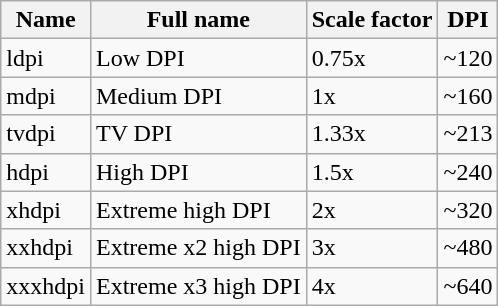<table class="wikitable">
<tr>
<th>Name</th>
<th>Full name</th>
<th>Scale factor</th>
<th>DPI</th>
</tr>
<tr>
<td>ldpi</td>
<td>Low DPI</td>
<td>0.75x</td>
<td>~120</td>
</tr>
<tr>
<td>mdpi</td>
<td>Medium DPI</td>
<td>1x</td>
<td>~160</td>
</tr>
<tr>
<td>tvdpi</td>
<td>TV DPI</td>
<td>1.33x</td>
<td>~213</td>
</tr>
<tr>
<td>hdpi</td>
<td>High DPI</td>
<td>1.5x</td>
<td>~240</td>
</tr>
<tr>
<td>xhdpi</td>
<td>Extreme high DPI</td>
<td>2x</td>
<td>~320</td>
</tr>
<tr>
<td>xxhdpi</td>
<td>Extreme x2 high DPI</td>
<td>3x</td>
<td>~480</td>
</tr>
<tr>
<td>xxxhdpi</td>
<td>Extreme x3 high DPI</td>
<td>4x</td>
<td>~640</td>
</tr>
</table>
